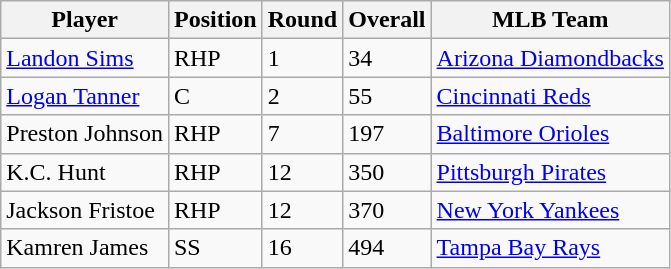<table class="wikitable">
<tr>
<th>Player</th>
<th>Position</th>
<th>Round</th>
<th>Overall</th>
<th>MLB Team</th>
</tr>
<tr>
<td><a href='#'>Landon Sims</a></td>
<td>RHP</td>
<td>1</td>
<td>34</td>
<td><a href='#'>Arizona Diamondbacks</a></td>
</tr>
<tr>
<td><a href='#'>Logan Tanner</a></td>
<td>C</td>
<td>2</td>
<td>55</td>
<td><a href='#'>Cincinnati Reds</a></td>
</tr>
<tr>
<td>Preston Johnson</td>
<td>RHP</td>
<td>7</td>
<td>197</td>
<td><a href='#'>Baltimore Orioles</a></td>
</tr>
<tr>
<td>K.C. Hunt</td>
<td>RHP</td>
<td>12</td>
<td>350</td>
<td><a href='#'>Pittsburgh Pirates</a></td>
</tr>
<tr>
<td>Jackson Fristoe</td>
<td>RHP</td>
<td>12</td>
<td>370</td>
<td><a href='#'>New York Yankees</a></td>
</tr>
<tr>
<td>Kamren James</td>
<td>SS</td>
<td>16</td>
<td>494</td>
<td><a href='#'>Tampa Bay Rays</a></td>
</tr>
</table>
